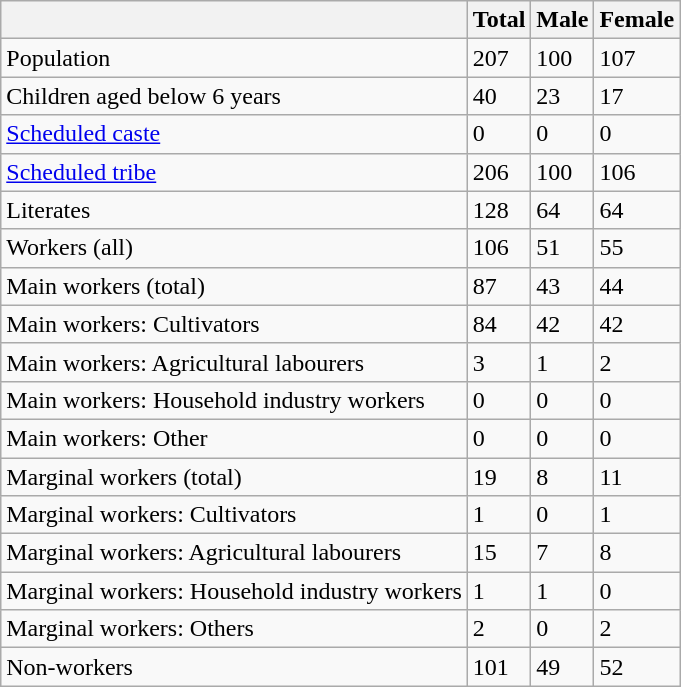<table class="wikitable sortable">
<tr>
<th></th>
<th>Total</th>
<th>Male</th>
<th>Female</th>
</tr>
<tr>
<td>Population</td>
<td>207</td>
<td>100</td>
<td>107</td>
</tr>
<tr>
<td>Children aged below 6 years</td>
<td>40</td>
<td>23</td>
<td>17</td>
</tr>
<tr>
<td><a href='#'>Scheduled caste</a></td>
<td>0</td>
<td>0</td>
<td>0</td>
</tr>
<tr>
<td><a href='#'>Scheduled tribe</a></td>
<td>206</td>
<td>100</td>
<td>106</td>
</tr>
<tr>
<td>Literates</td>
<td>128</td>
<td>64</td>
<td>64</td>
</tr>
<tr>
<td>Workers (all)</td>
<td>106</td>
<td>51</td>
<td>55</td>
</tr>
<tr>
<td>Main workers (total)</td>
<td>87</td>
<td>43</td>
<td>44</td>
</tr>
<tr>
<td>Main workers: Cultivators</td>
<td>84</td>
<td>42</td>
<td>42</td>
</tr>
<tr>
<td>Main workers: Agricultural labourers</td>
<td>3</td>
<td>1</td>
<td>2</td>
</tr>
<tr>
<td>Main workers: Household industry workers</td>
<td>0</td>
<td>0</td>
<td>0</td>
</tr>
<tr>
<td>Main workers: Other</td>
<td>0</td>
<td>0</td>
<td>0</td>
</tr>
<tr>
<td>Marginal workers (total)</td>
<td>19</td>
<td>8</td>
<td>11</td>
</tr>
<tr>
<td>Marginal workers: Cultivators</td>
<td>1</td>
<td>0</td>
<td>1</td>
</tr>
<tr>
<td>Marginal workers: Agricultural labourers</td>
<td>15</td>
<td>7</td>
<td>8</td>
</tr>
<tr>
<td>Marginal workers: Household industry workers</td>
<td>1</td>
<td>1</td>
<td>0</td>
</tr>
<tr>
<td>Marginal workers: Others</td>
<td>2</td>
<td>0</td>
<td>2</td>
</tr>
<tr>
<td>Non-workers</td>
<td>101</td>
<td>49</td>
<td>52</td>
</tr>
</table>
